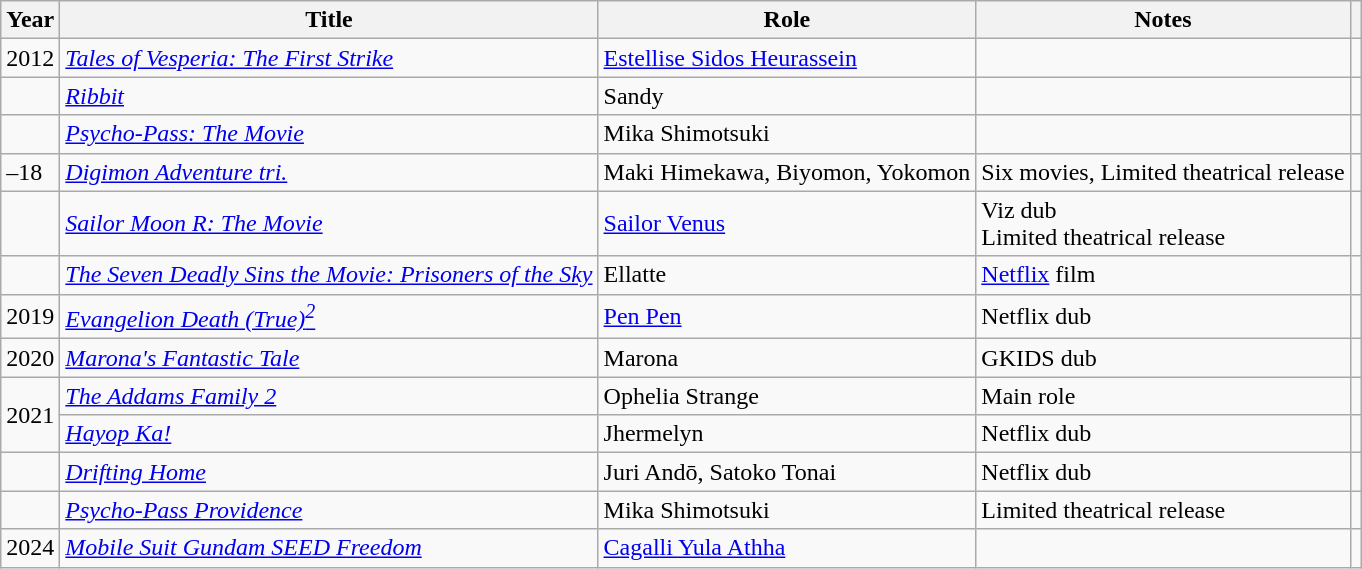<table class="wikitable sortable plainrowheaders">
<tr>
<th>Year</th>
<th>Title</th>
<th>Role</th>
<th class="unsortable">Notes</th>
<th class="unsortable"></th>
</tr>
<tr>
<td>2012</td>
<td><em><a href='#'>Tales of Vesperia: The First Strike</a></em></td>
<td><a href='#'>Estellise Sidos Heurassein</a></td>
<td></td>
<td></td>
</tr>
<tr>
<td></td>
<td><em><a href='#'>Ribbit</a></em></td>
<td>Sandy</td>
<td></td>
<td></td>
</tr>
<tr>
<td></td>
<td><em><a href='#'>Psycho-Pass: The Movie</a></em></td>
<td>Mika Shimotsuki</td>
<td></td>
<td></td>
</tr>
<tr>
<td>–18</td>
<td><em><a href='#'>Digimon Adventure tri.</a></em></td>
<td>Maki Himekawa, Biyomon, Yokomon</td>
<td>Six movies, Limited theatrical release</td>
<td></td>
</tr>
<tr>
<td></td>
<td><em><a href='#'>Sailor Moon R: The Movie</a></em></td>
<td><a href='#'>Sailor Venus</a></td>
<td>Viz dub<br>Limited theatrical release</td>
<td></td>
</tr>
<tr>
<td></td>
<td><em><a href='#'>The Seven Deadly Sins the Movie: Prisoners of the Sky</a></em></td>
<td>Ellatte</td>
<td><a href='#'>Netflix</a> film</td>
<td></td>
</tr>
<tr>
<td>2019</td>
<td><a href='#'><em>Evangelion Death (True)<sup>2</sup></em></a></td>
<td><a href='#'>Pen Pen</a></td>
<td>Netflix dub</td>
<td><br></td>
</tr>
<tr>
<td>2020</td>
<td><em><a href='#'>Marona's Fantastic Tale</a></em></td>
<td>Marona</td>
<td>GKIDS dub</td>
<td></td>
</tr>
<tr>
<td rowspan="2">2021</td>
<td><em><a href='#'>The Addams Family 2</a></em></td>
<td>Ophelia Strange</td>
<td>Main role</td>
<td></td>
</tr>
<tr>
<td><em><a href='#'>Hayop Ka!</a></em></td>
<td>Jhermelyn</td>
<td>Netflix dub</td>
<td></td>
</tr>
<tr>
<td></td>
<td><em><a href='#'>Drifting Home</a></em></td>
<td>Juri Andō, Satoko Tonai</td>
<td>Netflix dub</td>
<td></td>
</tr>
<tr>
<td></td>
<td><em><a href='#'>Psycho-Pass Providence</a></em></td>
<td>Mika Shimotsuki</td>
<td>Limited theatrical release</td>
<td></td>
</tr>
<tr>
<td>2024</td>
<td><em><a href='#'>Mobile Suit Gundam SEED Freedom</a></em></td>
<td><a href='#'>Cagalli Yula Athha</a></td>
<td></td>
<td></td>
</tr>
</table>
